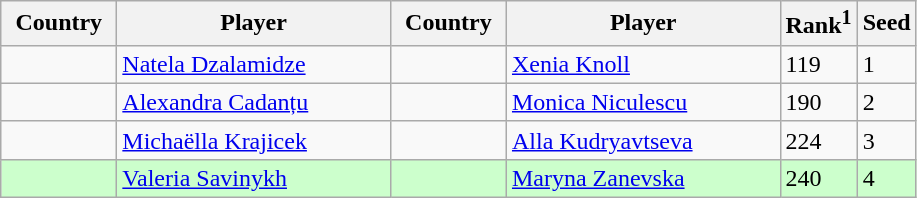<table class="sortable wikitable">
<tr>
<th width="70">Country</th>
<th width="175">Player</th>
<th width="70">Country</th>
<th width="175">Player</th>
<th>Rank<sup>1</sup></th>
<th>Seed</th>
</tr>
<tr>
<td></td>
<td><a href='#'>Natela Dzalamidze</a></td>
<td></td>
<td><a href='#'>Xenia Knoll</a></td>
<td>119</td>
<td>1</td>
</tr>
<tr>
<td></td>
<td><a href='#'>Alexandra Cadanțu</a></td>
<td></td>
<td><a href='#'>Monica Niculescu</a></td>
<td>190</td>
<td>2</td>
</tr>
<tr>
<td></td>
<td><a href='#'>Michaëlla Krajicek</a></td>
<td></td>
<td><a href='#'>Alla Kudryavtseva</a></td>
<td>224</td>
<td>3</td>
</tr>
<tr style="background:#cfc;">
<td></td>
<td><a href='#'>Valeria Savinykh</a></td>
<td></td>
<td><a href='#'>Maryna Zanevska</a></td>
<td>240</td>
<td>4</td>
</tr>
</table>
